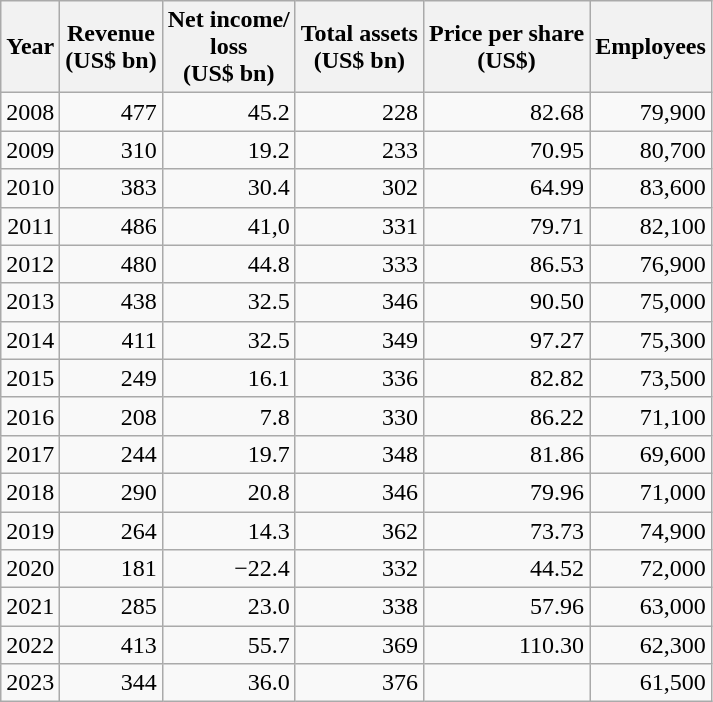<table class="wikitable float-left" style="text-align: right;">
<tr>
<th>Year</th>
<th>Revenue<br>(US$ bn)</th>
<th>Net income/<br>loss<br>(US$ bn)</th>
<th>Total assets<br>(US$ bn)</th>
<th>Price per share<br>(US$)<br></th>
<th>Employees</th>
</tr>
<tr>
<td>2008</td>
<td>477</td>
<td>45.2</td>
<td>228</td>
<td>82.68</td>
<td>79,900</td>
</tr>
<tr>
<td>2009</td>
<td>310</td>
<td>19.2</td>
<td>233</td>
<td>70.95</td>
<td>80,700</td>
</tr>
<tr>
<td>2010</td>
<td>383</td>
<td>30.4</td>
<td>302</td>
<td>64.99</td>
<td>83,600</td>
</tr>
<tr>
<td>2011</td>
<td>486</td>
<td>41,0</td>
<td>331</td>
<td>79.71</td>
<td>82,100</td>
</tr>
<tr>
<td>2012</td>
<td>480</td>
<td>44.8</td>
<td>333</td>
<td>86.53</td>
<td>76,900</td>
</tr>
<tr>
<td>2013</td>
<td>438</td>
<td>32.5</td>
<td>346</td>
<td>90.50</td>
<td>75,000</td>
</tr>
<tr>
<td>2014</td>
<td>411</td>
<td>32.5</td>
<td>349</td>
<td>97.27</td>
<td>75,300</td>
</tr>
<tr>
<td>2015</td>
<td>249</td>
<td>16.1</td>
<td>336</td>
<td>82.82</td>
<td>73,500</td>
</tr>
<tr>
<td>2016</td>
<td>208</td>
<td>7.8</td>
<td>330</td>
<td>86.22</td>
<td>71,100</td>
</tr>
<tr>
<td>2017</td>
<td>244</td>
<td>19.7</td>
<td>348</td>
<td>81.86</td>
<td>69,600</td>
</tr>
<tr>
<td>2018</td>
<td>290</td>
<td>20.8</td>
<td>346</td>
<td>79.96</td>
<td>71,000</td>
</tr>
<tr>
<td>2019</td>
<td>264</td>
<td>14.3</td>
<td>362</td>
<td>73.73</td>
<td>74,900</td>
</tr>
<tr>
<td>2020</td>
<td>181</td>
<td>−22.4</td>
<td>332</td>
<td>44.52</td>
<td>72,000</td>
</tr>
<tr>
<td>2021</td>
<td>285</td>
<td>23.0</td>
<td>338</td>
<td>57.96</td>
<td>63,000</td>
</tr>
<tr>
<td>2022</td>
<td>413</td>
<td>55.7</td>
<td>369</td>
<td>110.30</td>
<td>62,300</td>
</tr>
<tr>
<td style="text-align:left;">2023</td>
<td>344</td>
<td>36.0</td>
<td>376</td>
<td></td>
<td>61,500</td>
</tr>
</table>
